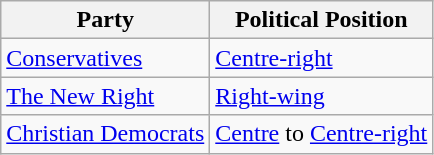<table class="wikitable mw-collapsible mw-collapsed">
<tr>
<th>Party</th>
<th>Political Position</th>
</tr>
<tr>
<td><a href='#'>Conservatives</a></td>
<td><a href='#'>Centre-right</a></td>
</tr>
<tr>
<td><a href='#'>The New Right</a></td>
<td><a href='#'>Right-wing</a></td>
</tr>
<tr>
<td><a href='#'>Christian Democrats</a></td>
<td><a href='#'>Centre</a> to <a href='#'>Centre-right</a></td>
</tr>
</table>
